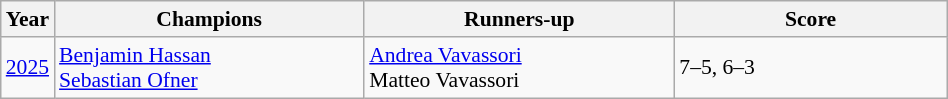<table class="wikitable" style="font-size:90%">
<tr>
<th>Year</th>
<th width="200">Champions</th>
<th width="200">Runners-up</th>
<th width="175">Score</th>
</tr>
<tr>
<td><a href='#'>2025</a></td>
<td> <a href='#'>Benjamin Hassan</a><br> <a href='#'>Sebastian Ofner</a></td>
<td> <a href='#'>Andrea Vavassori</a><br> Matteo Vavassori</td>
<td>7–5, 6–3</td>
</tr>
</table>
